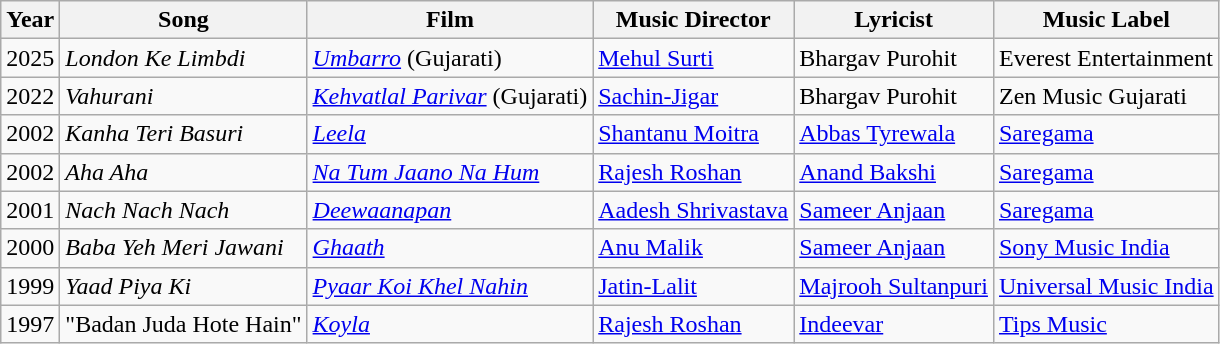<table class="wikitable sortable">
<tr>
<th>Year</th>
<th>Song</th>
<th>Film</th>
<th>Music Director</th>
<th>Lyricist</th>
<th>Music Label</th>
</tr>
<tr>
<td>2025</td>
<td><em>London Ke Limbdi</em></td>
<td><em><a href='#'>Umbarro</a></em> (Gujarati)</td>
<td><a href='#'>Mehul Surti</a></td>
<td>Bhargav Purohit</td>
<td>Everest Entertainment</td>
</tr>
<tr>
<td>2022</td>
<td><em>Vahurani</em></td>
<td><em><a href='#'>Kehvatlal Parivar</a></em> (Gujarati)</td>
<td><a href='#'>Sachin-Jigar</a></td>
<td>Bhargav Purohit</td>
<td>Zen Music Gujarati</td>
</tr>
<tr>
<td>2002</td>
<td><em>Kanha Teri Basuri</em></td>
<td><em><a href='#'>Leela</a></em></td>
<td><a href='#'>Shantanu Moitra</a></td>
<td><a href='#'>Abbas Tyrewala</a></td>
<td><a href='#'>Saregama</a></td>
</tr>
<tr>
<td>2002</td>
<td><em>Aha Aha</em></td>
<td><em><a href='#'>Na Tum Jaano Na Hum</a></em></td>
<td><a href='#'>Rajesh Roshan</a></td>
<td><a href='#'>Anand Bakshi</a></td>
<td><a href='#'>Saregama</a></td>
</tr>
<tr>
<td>2001</td>
<td><em>Nach Nach Nach</em></td>
<td><em><a href='#'>Deewaanapan</a></em></td>
<td><a href='#'>Aadesh Shrivastava</a></td>
<td><a href='#'>Sameer Anjaan</a></td>
<td><a href='#'>Saregama</a></td>
</tr>
<tr>
<td>2000</td>
<td><em>Baba Yeh Meri Jawani</em></td>
<td><em><a href='#'>Ghaath</a></em></td>
<td><a href='#'>Anu Malik</a></td>
<td><a href='#'>Sameer Anjaan</a></td>
<td><a href='#'>Sony Music India</a></td>
</tr>
<tr>
<td>1999</td>
<td><em>Yaad Piya Ki</em></td>
<td><em><a href='#'>Pyaar Koi Khel Nahin</a></em></td>
<td><a href='#'>Jatin-Lalit</a></td>
<td><a href='#'>Majrooh Sultanpuri</a></td>
<td><a href='#'>Universal Music India</a></td>
</tr>
<tr>
<td>1997</td>
<td>"Badan Juda Hote Hain"</td>
<td><em><a href='#'>Koyla</a></em></td>
<td><a href='#'>Rajesh Roshan</a></td>
<td><a href='#'>Indeevar</a></td>
<td><a href='#'>Tips Music</a></td>
</tr>
</table>
